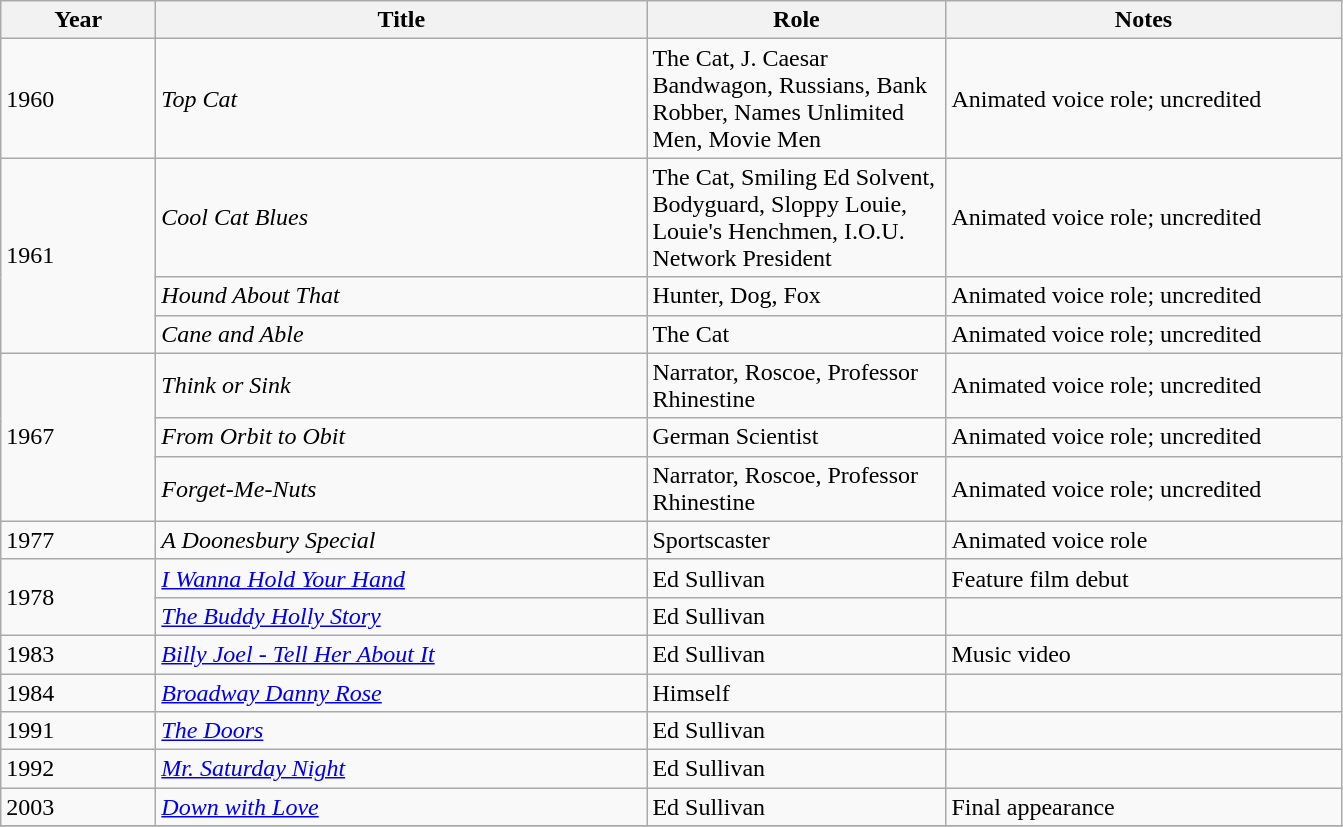<table class="wikitable">
<tr>
<th scope="col" style="width:6em;">Year</th>
<th scope="col" style="width:20em;">Title</th>
<th scope="col" style="width:12em;">Role</th>
<th scope="col" style="width:16em;">Notes</th>
</tr>
<tr>
<td>1960</td>
<td><em>Top Cat</em></td>
<td>The Cat, J. Caesar Bandwagon, Russians, Bank Robber, Names Unlimited Men, Movie Men</td>
<td>Animated voice role; uncredited</td>
</tr>
<tr>
<td rowspan="3">1961</td>
<td><em>Cool Cat Blues</em></td>
<td>The Cat, Smiling Ed Solvent, Bodyguard, Sloppy Louie, Louie's Henchmen, I.O.U. Network President</td>
<td>Animated voice role; uncredited</td>
</tr>
<tr>
<td><em>Hound About That</em></td>
<td>Hunter, Dog, Fox</td>
<td>Animated voice role; uncredited</td>
</tr>
<tr>
<td><em>Cane and Able</em></td>
<td>The Cat</td>
<td>Animated voice role; uncredited</td>
</tr>
<tr>
<td rowspan="3">1967</td>
<td><em>Think or Sink</em></td>
<td>Narrator, Roscoe, Professor Rhinestine</td>
<td>Animated voice role; uncredited</td>
</tr>
<tr>
<td><em>From Orbit to Obit</em></td>
<td>German Scientist</td>
<td>Animated voice role; uncredited</td>
</tr>
<tr>
<td><em>Forget-Me-Nuts</em></td>
<td>Narrator, Roscoe, Professor Rhinestine</td>
<td>Animated voice role; uncredited</td>
</tr>
<tr>
<td>1977</td>
<td><em>A Doonesbury Special</em></td>
<td>Sportscaster</td>
<td>Animated voice role</td>
</tr>
<tr>
<td rowspan="2">1978</td>
<td><em><a href='#'>I Wanna Hold Your Hand</a></em></td>
<td>Ed Sullivan</td>
<td>Feature film debut</td>
</tr>
<tr>
<td><em><a href='#'>The Buddy Holly Story</a></em></td>
<td>Ed Sullivan</td>
<td></td>
</tr>
<tr>
<td>1983</td>
<td><em><a href='#'>Billy Joel - Tell Her About It</a></em></td>
<td>Ed Sullivan</td>
<td>Music video</td>
</tr>
<tr>
<td>1984</td>
<td><em><a href='#'>Broadway Danny Rose</a></em></td>
<td>Himself</td>
<td></td>
</tr>
<tr>
<td>1991</td>
<td><em><a href='#'>The Doors</a></em></td>
<td>Ed Sullivan</td>
<td></td>
</tr>
<tr>
<td>1992</td>
<td><em><a href='#'>Mr. Saturday Night</a></em></td>
<td>Ed Sullivan</td>
<td></td>
</tr>
<tr>
<td>2003</td>
<td><em><a href='#'>Down with Love</a></em></td>
<td>Ed Sullivan</td>
<td>Final appearance</td>
</tr>
<tr>
</tr>
</table>
